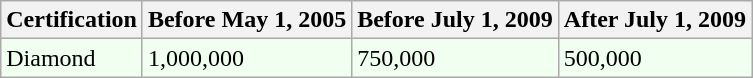<table class=wikitable>
<tr>
<th>Certification</th>
<th>Before May 1, 2005</th>
<th>Before July 1, 2009</th>
<th>After July 1, 2009</th>
</tr>
<tr bgcolor="#F0FFF0">
<td>Diamond</td>
<td>1,000,000</td>
<td>750,000</td>
<td>500,000</td>
</tr>
</table>
